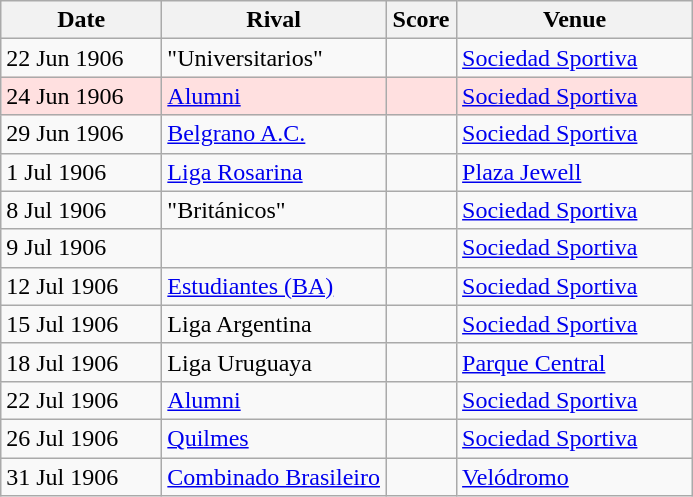<table class="wikitable sortable">
<tr>
<th width=100px>Date</th>
<th width=>Rival</th>
<th width=40px>Score</th>
<th width=150px>Venue</th>
</tr>
<tr>
<td>22 Jun 1906</td>
<td> "Universitarios" </td>
<td></td>
<td><a href='#'>Sociedad Sportiva</a></td>
</tr>
<tr style="background:#ffe0e0">
<td>24 Jun 1906</td>
<td> <a href='#'>Alumni</a></td>
<td></td>
<td><a href='#'>Sociedad Sportiva</a></td>
</tr>
<tr>
<td>29 Jun 1906</td>
<td> <a href='#'>Belgrano A.C.</a></td>
<td></td>
<td><a href='#'>Sociedad Sportiva</a></td>
</tr>
<tr>
<td>1 Jul 1906</td>
<td> <a href='#'>Liga Rosarina</a></td>
<td></td>
<td><a href='#'>Plaza Jewell</a></td>
</tr>
<tr>
<td>8 Jul 1906</td>
<td> "Británicos"</td>
<td></td>
<td><a href='#'>Sociedad Sportiva</a></td>
</tr>
<tr>
<td>9 Jul 1906</td>
<td> </td>
<td></td>
<td><a href='#'>Sociedad Sportiva</a></td>
</tr>
<tr>
<td>12 Jul 1906</td>
<td> <a href='#'>Estudiantes (BA)</a></td>
<td></td>
<td><a href='#'>Sociedad Sportiva</a></td>
</tr>
<tr>
<td>15 Jul 1906</td>
<td> Liga Argentina</td>
<td></td>
<td><a href='#'>Sociedad Sportiva</a></td>
</tr>
<tr>
<td>18 Jul 1906</td>
<td> Liga Uruguaya</td>
<td></td>
<td><a href='#'>Parque Central</a></td>
</tr>
<tr>
<td>22 Jul 1906</td>
<td> <a href='#'>Alumni</a></td>
<td></td>
<td><a href='#'>Sociedad Sportiva</a></td>
</tr>
<tr>
<td>26 Jul 1906</td>
<td> <a href='#'>Quilmes</a></td>
<td></td>
<td><a href='#'>Sociedad Sportiva</a></td>
</tr>
<tr>
<td>31 Jul 1906</td>
<td> <a href='#'>Combinado Brasileiro</a> </td>
<td></td>
<td><a href='#'>Velódromo</a></td>
</tr>
</table>
